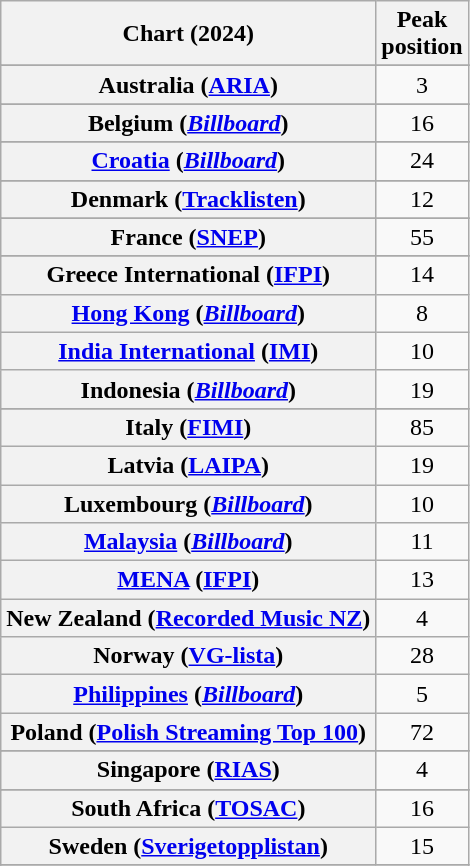<table class="wikitable sortable plainrowheaders" style="text-align:center">
<tr>
<th scope="col">Chart (2024)</th>
<th scope="col">Peak<br>position</th>
</tr>
<tr>
</tr>
<tr>
<th scope="row">Australia (<a href='#'>ARIA</a>)</th>
<td>3</td>
</tr>
<tr>
</tr>
<tr>
<th scope="row">Belgium (<em><a href='#'>Billboard</a></em>)</th>
<td>16</td>
</tr>
<tr>
</tr>
<tr>
</tr>
<tr>
<th scope="row"><a href='#'>Croatia</a> (<em><a href='#'>Billboard</a></em>)</th>
<td>24</td>
</tr>
<tr>
</tr>
<tr>
<th scope="row">Denmark (<a href='#'>Tracklisten</a>)</th>
<td>12</td>
</tr>
<tr>
</tr>
<tr>
<th scope="row">France (<a href='#'>SNEP</a>)</th>
<td>55</td>
</tr>
<tr>
</tr>
<tr>
<th scope="row">Greece International (<a href='#'>IFPI</a>)</th>
<td>14</td>
</tr>
<tr>
<th scope="row"><a href='#'>Hong Kong</a> (<em><a href='#'>Billboard</a></em>)</th>
<td>8</td>
</tr>
<tr>
<th scope="row"><a href='#'>India International</a> (<a href='#'>IMI</a>)</th>
<td>10</td>
</tr>
<tr>
<th scope="row">Indonesia (<em><a href='#'>Billboard</a></em>)</th>
<td>19</td>
</tr>
<tr>
</tr>
<tr>
<th scope="row">Italy (<a href='#'>FIMI</a>)</th>
<td>85</td>
</tr>
<tr>
<th scope="row">Latvia (<a href='#'>LAIPA</a>)</th>
<td>19</td>
</tr>
<tr>
<th scope="row">Luxembourg (<em><a href='#'>Billboard</a></em>)</th>
<td>10</td>
</tr>
<tr>
<th scope="row"><a href='#'>Malaysia</a> (<em><a href='#'>Billboard</a></em>)</th>
<td>11</td>
</tr>
<tr>
<th scope="row"><a href='#'>MENA</a> (<a href='#'>IFPI</a>)</th>
<td>13</td>
</tr>
<tr>
<th scope="row">New Zealand (<a href='#'>Recorded Music NZ</a>)</th>
<td>4</td>
</tr>
<tr>
<th scope="row">Norway (<a href='#'>VG-lista</a>)</th>
<td>28</td>
</tr>
<tr>
<th scope="row"><a href='#'>Philippines</a> (<em><a href='#'>Billboard</a></em>)</th>
<td>5</td>
</tr>
<tr>
<th scope="row">Poland (<a href='#'>Polish Streaming Top 100</a>)</th>
<td>72</td>
</tr>
<tr>
</tr>
<tr>
<th scope="row">Singapore (<a href='#'>RIAS</a>)</th>
<td>4</td>
</tr>
<tr>
</tr>
<tr>
<th scope="row">South Africa (<a href='#'>TOSAC</a>)</th>
<td>16</td>
</tr>
<tr>
<th scope="row">Sweden (<a href='#'>Sverigetopplistan</a>)</th>
<td>15</td>
</tr>
<tr>
</tr>
<tr>
</tr>
<tr>
</tr>
</table>
